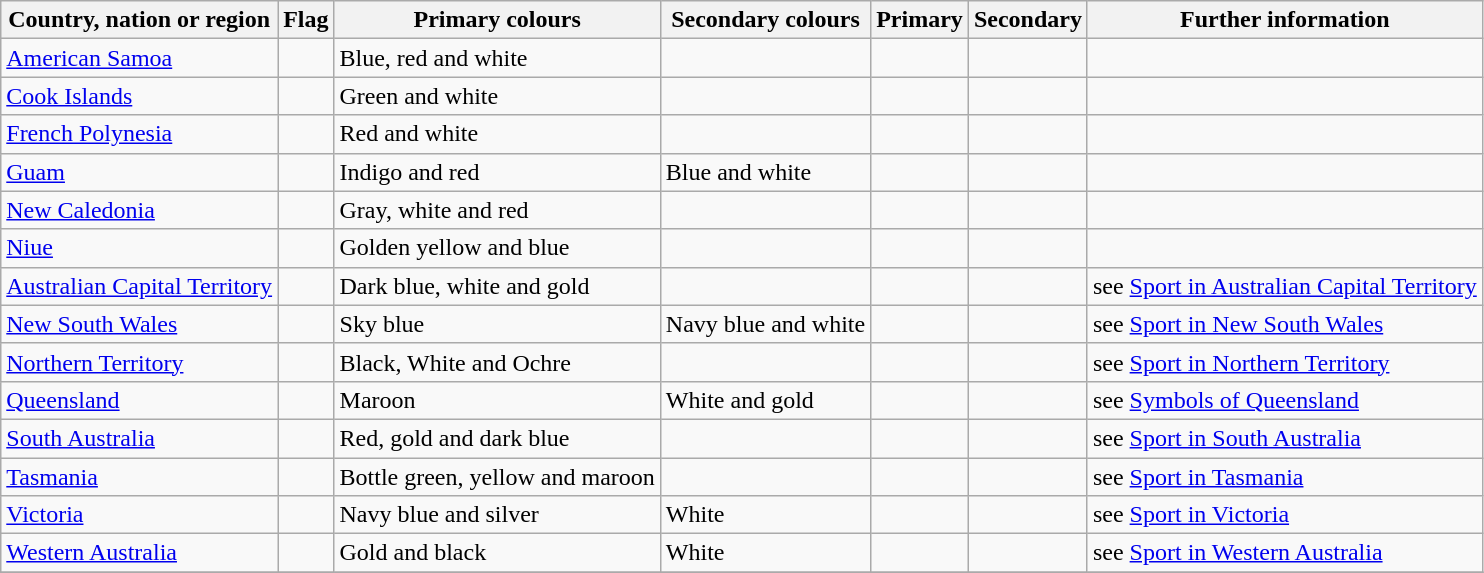<table class="wikitable sortable">
<tr>
<th>Country, nation or region</th>
<th>Flag</th>
<th>Primary colours</th>
<th>Secondary colours</th>
<th>Primary</th>
<th>Secondary</th>
<th>Further information</th>
</tr>
<tr>
<td><a href='#'>American Samoa</a></td>
<td style="text-align:center"></td>
<td>Blue, red and white</td>
<td></td>
<td></td>
<td></td>
<td></td>
</tr>
<tr>
<td><a href='#'>Cook Islands</a></td>
<td style="text-align:center"></td>
<td>Green and white</td>
<td></td>
<td></td>
<td></td>
<td></td>
</tr>
<tr>
<td><a href='#'>French Polynesia</a></td>
<td style="text-align:center"></td>
<td>Red and white</td>
<td></td>
<td></td>
<td></td>
<td></td>
</tr>
<tr>
<td><a href='#'>Guam</a></td>
<td style="text-align:center"></td>
<td>Indigo and red</td>
<td>Blue and white</td>
<td></td>
<td></td>
<td></td>
</tr>
<tr>
<td><a href='#'>New Caledonia</a></td>
<td style="text-align:center"></td>
<td>Gray, white and red</td>
<td></td>
<td></td>
<td></td>
<td></td>
</tr>
<tr>
<td><a href='#'>Niue</a></td>
<td style="text-align:center"></td>
<td>Golden yellow and blue</td>
<td></td>
<td></td>
<td></td>
<td></td>
</tr>
<tr>
<td><a href='#'>Australian Capital Territory</a></td>
<td style="text-align:center"></td>
<td>Dark blue, white and gold</td>
<td></td>
<td></td>
<td></td>
<td>see <a href='#'>Sport in Australian Capital Territory</a></td>
</tr>
<tr>
<td><a href='#'>New South Wales</a></td>
<td style="text-align:center"></td>
<td>Sky blue</td>
<td>Navy blue and white</td>
<td></td>
<td></td>
<td>see <a href='#'>Sport in New South Wales</a></td>
</tr>
<tr>
<td><a href='#'>Northern Territory</a></td>
<td style="text-align:center"></td>
<td>Black, White and Ochre</td>
<td></td>
<td></td>
<td></td>
<td>see <a href='#'>Sport in Northern Territory</a></td>
</tr>
<tr>
<td><a href='#'>Queensland</a></td>
<td style="text-align:center"></td>
<td>Maroon</td>
<td>White and gold</td>
<td></td>
<td></td>
<td>see <a href='#'>Symbols of Queensland</a></td>
</tr>
<tr>
<td><a href='#'>South Australia</a></td>
<td style="text-align:center"></td>
<td>Red, gold and dark blue</td>
<td></td>
<td></td>
<td></td>
<td>see <a href='#'>Sport in South Australia</a></td>
</tr>
<tr>
<td><a href='#'>Tasmania</a></td>
<td style="text-align:center"></td>
<td>Bottle green, yellow and maroon</td>
<td></td>
<td></td>
<td></td>
<td>see <a href='#'>Sport in Tasmania</a></td>
</tr>
<tr>
<td><a href='#'>Victoria</a></td>
<td style="text-align:center"></td>
<td>Navy blue and silver</td>
<td>White</td>
<td></td>
<td></td>
<td>see <a href='#'>Sport in Victoria</a></td>
</tr>
<tr>
<td><a href='#'>Western Australia</a></td>
<td style="text-align:center"></td>
<td>Gold and black</td>
<td>White</td>
<td></td>
<td></td>
<td>see <a href='#'>Sport in Western Australia</a></td>
</tr>
<tr>
</tr>
</table>
